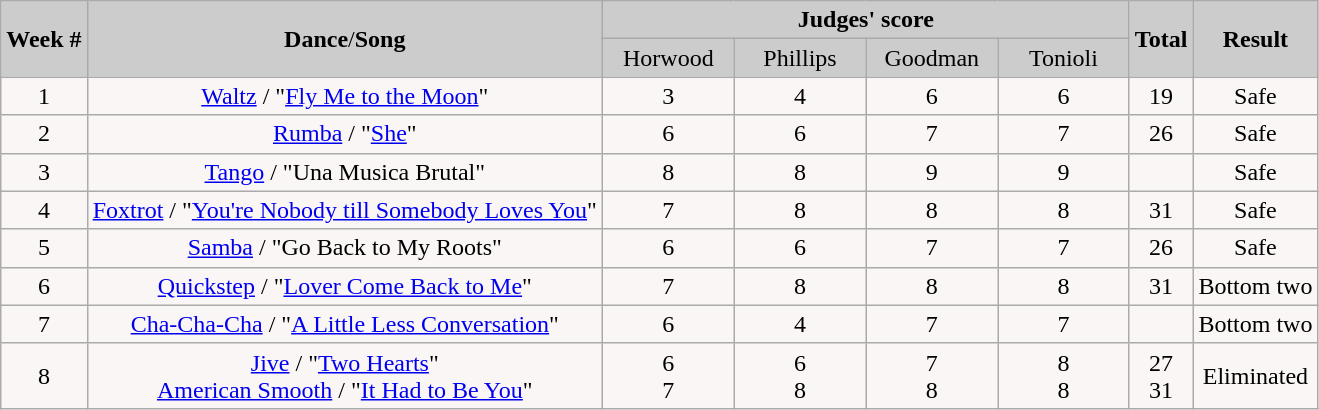<table class="wikitable" style="margin:left;">
<tr style="text-align:Center; background:#ccc;">
<td rowspan="2"><strong>Week #</strong></td>
<td rowspan="2"><strong>Dance</strong>/<strong>Song</strong></td>
<td colspan="4"><strong>Judges' score</strong></td>
<td rowspan="2"><strong>Total</strong></td>
<td rowspan="2"><strong>Result</strong></td>
</tr>
<tr style="text-align:center; background:#ccc;">
<td style="width:10%; ">Horwood</td>
<td style="width:10%; ">Phillips</td>
<td style="width:10%; ">Goodman</td>
<td style="width:10%; ">Tonioli</td>
</tr>
<tr style="text-align:center; background:#faf6f6;">
<td>1</td>
<td><a href='#'>Waltz</a> / "<a href='#'>Fly Me to the Moon</a>"</td>
<td>3</td>
<td>4</td>
<td>6</td>
<td>6</td>
<td>19</td>
<td>Safe</td>
</tr>
<tr>
<td style="text-align:center; background:#faf6f6;">2</td>
<td style="text-align:center; background:#faf6f6;"><a href='#'>Rumba</a> / "<a href='#'>She</a>"</td>
<td style="text-align:center; background:#faf6f6;">6</td>
<td style="text-align:center; background:#faf6f6;">6</td>
<td style="text-align:center; background:#faf6f6;">7</td>
<td style="text-align:center; background:#faf6f6;">7</td>
<td style="text-align:center; background:#faf6f6;">26</td>
<td style="text-align:center; background:#faf6f6;">Safe</td>
</tr>
<tr style="text-align:center; background:#faf6f6;">
<td>3</td>
<td><a href='#'>Tango</a> / "Una Musica Brutal"</td>
<td>8</td>
<td>8</td>
<td>9</td>
<td>9</td>
<td></td>
<td>Safe</td>
</tr>
<tr style="text-align:center; background:#faf6f6;">
<td>4</td>
<td><a href='#'>Foxtrot</a> / "<a href='#'>You're Nobody till Somebody Loves You</a>"</td>
<td>7</td>
<td>8</td>
<td>8</td>
<td>8</td>
<td>31</td>
<td>Safe</td>
</tr>
<tr style="text-align:center; background:#faf6f6;">
<td>5</td>
<td><a href='#'>Samba</a> / "Go Back to My Roots"</td>
<td>6</td>
<td>6</td>
<td>7</td>
<td>7</td>
<td>26</td>
<td>Safe</td>
</tr>
<tr style="text-align:center; background:#faf6f6;">
<td>6</td>
<td><a href='#'>Quickstep</a> / "<a href='#'>Lover Come Back to Me</a>"</td>
<td>7</td>
<td>8</td>
<td>8</td>
<td>8</td>
<td>31</td>
<td>Bottom two</td>
</tr>
<tr style="text-align:center; background:#faf6f6;">
<td>7</td>
<td><a href='#'>Cha-Cha-Cha</a> / "<a href='#'>A Little Less Conversation</a>"</td>
<td>6</td>
<td>4</td>
<td>7</td>
<td>7</td>
<td></td>
<td>Bottom two</td>
</tr>
<tr style="text-align:center; background:#faf6f6;">
<td>8</td>
<td><a href='#'>Jive</a> / "<a href='#'>Two Hearts</a>"<br><a href='#'>American Smooth</a> / "<a href='#'>It Had to Be You</a>"</td>
<td>6<br>7</td>
<td>6<br>8</td>
<td>7<br>8</td>
<td>8<br>8</td>
<td>27<br>31</td>
<td>Eliminated</td>
</tr>
</table>
